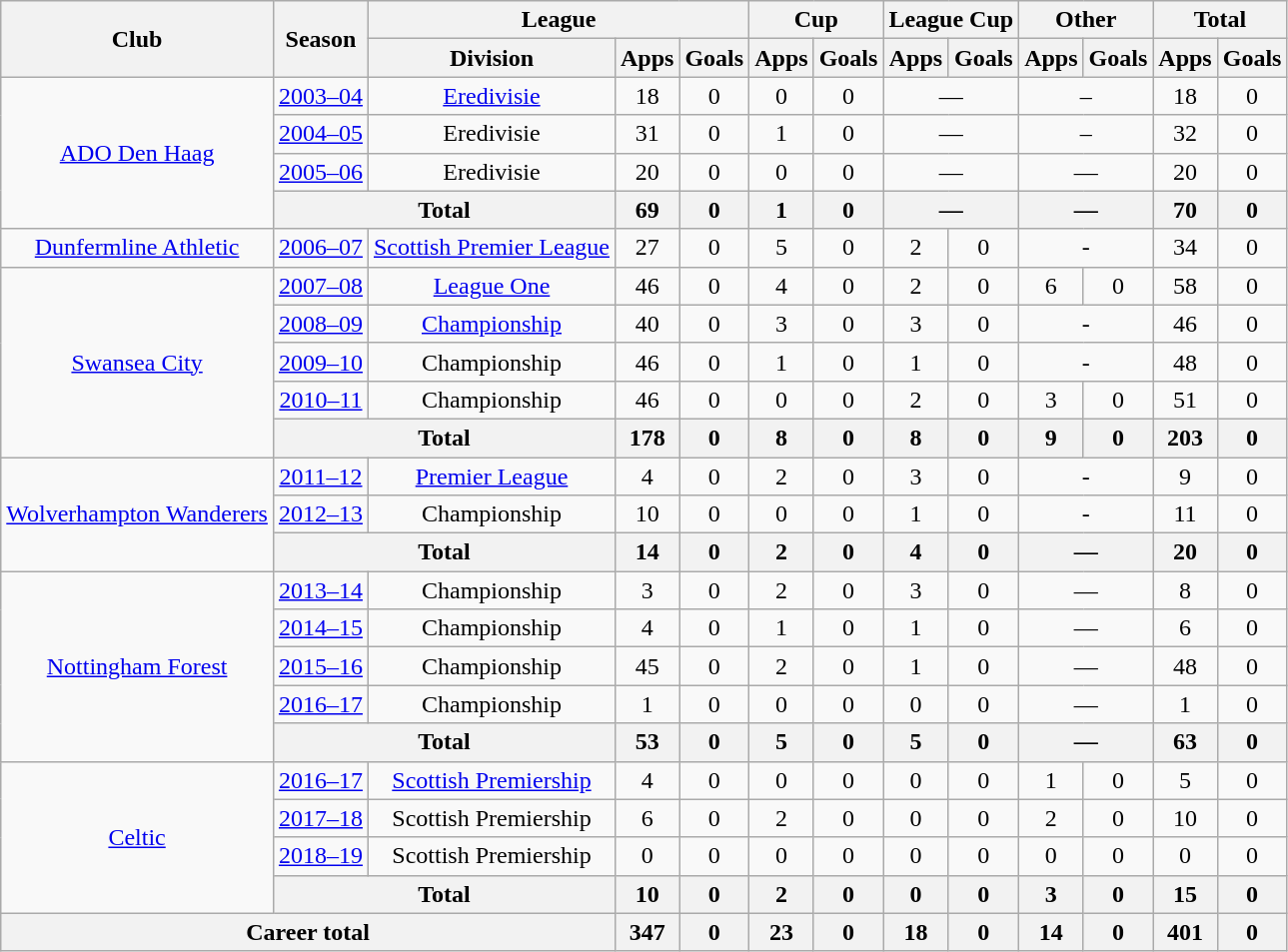<table class="wikitable" style="text-align:center">
<tr>
<th rowspan=2>Club</th>
<th rowspan=2>Season</th>
<th colspan=3>League</th>
<th colspan=2>Cup</th>
<th colspan=2>League Cup</th>
<th colspan=2>Other</th>
<th colspan=2>Total</th>
</tr>
<tr>
<th>Division</th>
<th>Apps</th>
<th>Goals</th>
<th>Apps</th>
<th>Goals</th>
<th>Apps</th>
<th>Goals</th>
<th>Apps</th>
<th>Goals</th>
<th>Apps</th>
<th>Goals</th>
</tr>
<tr>
<td rowspan=4><a href='#'>ADO Den Haag</a></td>
<td><a href='#'>2003–04</a></td>
<td><a href='#'>Eredivisie</a></td>
<td>18</td>
<td>0</td>
<td>0</td>
<td>0</td>
<td colspan=2>—</td>
<td colspan=2>–</td>
<td>18</td>
<td>0</td>
</tr>
<tr>
<td><a href='#'>2004–05</a></td>
<td>Eredivisie</td>
<td>31</td>
<td>0</td>
<td>1</td>
<td>0</td>
<td colspan=2>—</td>
<td colspan=2>–</td>
<td>32</td>
<td>0</td>
</tr>
<tr>
<td><a href='#'>2005–06</a></td>
<td>Eredivisie</td>
<td>20</td>
<td>0</td>
<td>0</td>
<td>0</td>
<td colspan=2>—</td>
<td colspan=2>—</td>
<td>20</td>
<td>0</td>
</tr>
<tr>
<th colspan=2>Total</th>
<th>69</th>
<th>0</th>
<th>1</th>
<th>0</th>
<th colspan=2>—</th>
<th colspan=2>—</th>
<th>70</th>
<th>0</th>
</tr>
<tr>
<td><a href='#'>Dunfermline Athletic</a></td>
<td><a href='#'>2006–07</a></td>
<td><a href='#'>Scottish Premier League</a></td>
<td>27</td>
<td>0</td>
<td>5</td>
<td>0</td>
<td>2</td>
<td>0</td>
<td colspan=2>-</td>
<td>34</td>
<td>0</td>
</tr>
<tr>
<td rowspan=5><a href='#'>Swansea City</a></td>
<td><a href='#'>2007–08</a></td>
<td><a href='#'>League One</a></td>
<td>46</td>
<td>0</td>
<td>4</td>
<td>0</td>
<td>2</td>
<td>0</td>
<td>6</td>
<td>0</td>
<td>58</td>
<td>0</td>
</tr>
<tr>
<td><a href='#'>2008–09</a></td>
<td><a href='#'>Championship</a></td>
<td>40</td>
<td>0</td>
<td>3</td>
<td>0</td>
<td>3</td>
<td>0</td>
<td colspan=2>-</td>
<td>46</td>
<td>0</td>
</tr>
<tr>
<td><a href='#'>2009–10</a></td>
<td>Championship</td>
<td>46</td>
<td>0</td>
<td>1</td>
<td>0</td>
<td>1</td>
<td>0</td>
<td colspan=2>-</td>
<td>48</td>
<td>0</td>
</tr>
<tr>
<td><a href='#'>2010–11</a></td>
<td>Championship</td>
<td>46</td>
<td>0</td>
<td>0</td>
<td>0</td>
<td>2</td>
<td>0</td>
<td>3</td>
<td>0</td>
<td>51</td>
<td>0</td>
</tr>
<tr>
<th colspan=2>Total</th>
<th>178</th>
<th>0</th>
<th>8</th>
<th>0</th>
<th>8</th>
<th>0</th>
<th>9</th>
<th>0</th>
<th>203</th>
<th>0</th>
</tr>
<tr>
<td rowspan=3><a href='#'>Wolverhampton Wanderers</a></td>
<td><a href='#'>2011–12</a></td>
<td><a href='#'>Premier League</a></td>
<td>4</td>
<td>0</td>
<td>2</td>
<td>0</td>
<td>3</td>
<td>0</td>
<td colspan=2>-</td>
<td>9</td>
<td>0</td>
</tr>
<tr>
<td><a href='#'>2012–13</a></td>
<td>Championship</td>
<td>10</td>
<td>0</td>
<td>0</td>
<td>0</td>
<td>1</td>
<td>0</td>
<td colspan=2>-</td>
<td>11</td>
<td>0</td>
</tr>
<tr>
<th colspan=2>Total</th>
<th>14</th>
<th>0</th>
<th>2</th>
<th>0</th>
<th>4</th>
<th>0</th>
<th colspan=2>—</th>
<th>20</th>
<th>0</th>
</tr>
<tr>
<td rowspan=5><a href='#'>Nottingham Forest</a></td>
<td><a href='#'>2013–14</a></td>
<td>Championship</td>
<td>3</td>
<td>0</td>
<td>2</td>
<td>0</td>
<td>3</td>
<td>0</td>
<td colspan=2>—</td>
<td>8</td>
<td>0</td>
</tr>
<tr>
<td><a href='#'>2014–15</a></td>
<td>Championship</td>
<td>4</td>
<td>0</td>
<td>1</td>
<td>0</td>
<td>1</td>
<td>0</td>
<td colspan=2>—</td>
<td>6</td>
<td>0</td>
</tr>
<tr>
<td><a href='#'>2015–16</a></td>
<td>Championship</td>
<td>45</td>
<td>0</td>
<td>2</td>
<td>0</td>
<td>1</td>
<td>0</td>
<td colspan=2>—</td>
<td>48</td>
<td>0</td>
</tr>
<tr>
<td><a href='#'>2016–17</a></td>
<td>Championship</td>
<td>1</td>
<td>0</td>
<td>0</td>
<td>0</td>
<td>0</td>
<td>0</td>
<td colspan=2>—</td>
<td>1</td>
<td>0</td>
</tr>
<tr>
<th colspan=2>Total</th>
<th>53</th>
<th>0</th>
<th>5</th>
<th>0</th>
<th>5</th>
<th>0</th>
<th colspan=2>—</th>
<th>63</th>
<th>0</th>
</tr>
<tr>
<td rowspan=4><a href='#'>Celtic</a></td>
<td><a href='#'>2016–17</a></td>
<td><a href='#'>Scottish Premiership</a></td>
<td>4</td>
<td>0</td>
<td>0</td>
<td>0</td>
<td>0</td>
<td>0</td>
<td>1</td>
<td>0</td>
<td>5</td>
<td>0</td>
</tr>
<tr>
<td><a href='#'>2017–18</a></td>
<td>Scottish Premiership</td>
<td>6</td>
<td>0</td>
<td>2</td>
<td>0</td>
<td>0</td>
<td>0</td>
<td>2</td>
<td>0</td>
<td>10</td>
<td>0</td>
</tr>
<tr>
<td><a href='#'>2018–19</a></td>
<td>Scottish Premiership</td>
<td>0</td>
<td>0</td>
<td>0</td>
<td>0</td>
<td>0</td>
<td>0</td>
<td>0</td>
<td>0</td>
<td>0</td>
<td>0</td>
</tr>
<tr>
<th colspan=2>Total</th>
<th>10</th>
<th>0</th>
<th>2</th>
<th>0</th>
<th>0</th>
<th>0</th>
<th>3</th>
<th>0</th>
<th>15</th>
<th>0</th>
</tr>
<tr>
<th colspan=3>Career total</th>
<th>347</th>
<th>0</th>
<th>23</th>
<th>0</th>
<th>18</th>
<th>0</th>
<th>14</th>
<th>0</th>
<th>401</th>
<th>0</th>
</tr>
</table>
